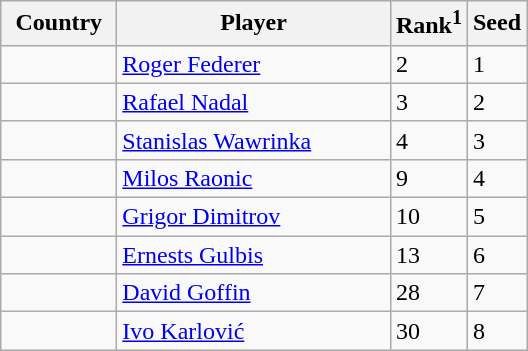<table class="sortable wikitable">
<tr>
<th width="70">Country</th>
<th width="175">Player</th>
<th>Rank<sup>1</sup></th>
<th>Seed</th>
</tr>
<tr>
<td></td>
<td><a href='#'>Roger Federer</a></td>
<td>2</td>
<td>1</td>
</tr>
<tr>
<td></td>
<td><a href='#'>Rafael Nadal</a></td>
<td>3</td>
<td>2</td>
</tr>
<tr>
<td></td>
<td><a href='#'>Stanislas Wawrinka</a></td>
<td>4</td>
<td>3</td>
</tr>
<tr>
<td></td>
<td><a href='#'>Milos Raonic</a></td>
<td>9</td>
<td>4</td>
</tr>
<tr>
<td></td>
<td><a href='#'>Grigor Dimitrov</a></td>
<td>10</td>
<td>5</td>
</tr>
<tr>
<td></td>
<td><a href='#'>Ernests Gulbis</a></td>
<td>13</td>
<td>6</td>
</tr>
<tr>
<td></td>
<td><a href='#'>David Goffin</a></td>
<td>28</td>
<td>7</td>
</tr>
<tr>
<td></td>
<td><a href='#'>Ivo Karlović</a></td>
<td>30</td>
<td>8</td>
</tr>
</table>
